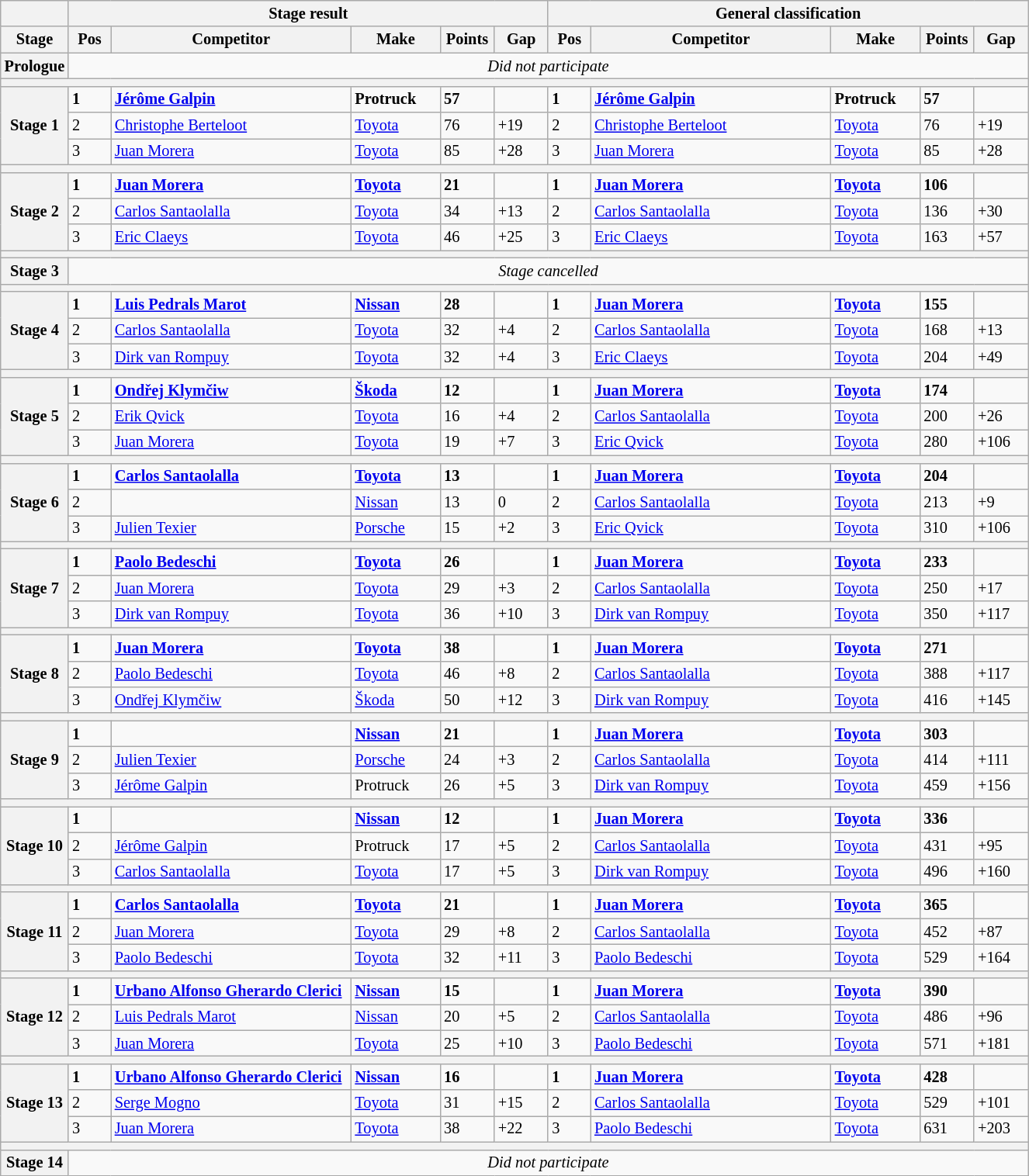<table class="wikitable" style="font-size:85%;">
<tr>
<th></th>
<th colspan=5>Stage result</th>
<th colspan=5>General classification</th>
</tr>
<tr>
<th width="40px">Stage</th>
<th width="30px">Pos</th>
<th width="200px">Competitor</th>
<th width="70px">Make</th>
<th width="40px">Points</th>
<th width="40px">Gap</th>
<th width="30px">Pos</th>
<th width="200px">Competitor</th>
<th width="70px">Make</th>
<th width="40px">Points</th>
<th width="40px">Gap</th>
</tr>
<tr>
<th>Prologue</th>
<td colspan=10 align=center><em>Did not participate</em></td>
</tr>
<tr>
<th colspan=11></th>
</tr>
<tr>
<th rowspan=3>Stage 1</th>
<td><strong>1</strong></td>
<td><strong> <a href='#'>Jérôme Galpin</a></strong></td>
<td><strong>Protruck</strong></td>
<td><strong>57</strong></td>
<td></td>
<td><strong>1</strong></td>
<td><strong> <a href='#'>Jérôme Galpin</a></strong></td>
<td><strong>Protruck</strong></td>
<td><strong>57</strong></td>
<td></td>
</tr>
<tr>
<td>2</td>
<td> <a href='#'>Christophe Berteloot</a></td>
<td><a href='#'>Toyota</a></td>
<td>76</td>
<td>+19</td>
<td>2</td>
<td> <a href='#'>Christophe Berteloot</a></td>
<td><a href='#'>Toyota</a></td>
<td>76</td>
<td>+19</td>
</tr>
<tr>
<td>3</td>
<td> <a href='#'>Juan Morera</a></td>
<td><a href='#'>Toyota</a></td>
<td>85</td>
<td>+28</td>
<td>3</td>
<td> <a href='#'>Juan Morera</a></td>
<td><a href='#'>Toyota</a></td>
<td>85</td>
<td>+28</td>
</tr>
<tr>
<th colspan=11></th>
</tr>
<tr>
<th rowspan=3>Stage 2</th>
<td><strong>1</strong></td>
<td><strong> <a href='#'>Juan Morera</a></strong></td>
<td><strong><a href='#'>Toyota</a></strong></td>
<td><strong>21</strong></td>
<td></td>
<td><strong>1</strong></td>
<td><strong> <a href='#'>Juan Morera</a></strong></td>
<td><strong><a href='#'>Toyota</a></strong></td>
<td><strong>106</strong></td>
<td></td>
</tr>
<tr>
<td>2</td>
<td> <a href='#'>Carlos Santaolalla</a></td>
<td><a href='#'>Toyota</a></td>
<td>34</td>
<td>+13</td>
<td>2</td>
<td> <a href='#'>Carlos Santaolalla</a></td>
<td><a href='#'>Toyota</a></td>
<td>136</td>
<td>+30</td>
</tr>
<tr>
<td>3</td>
<td> <a href='#'>Eric Claeys</a></td>
<td><a href='#'>Toyota</a></td>
<td>46</td>
<td>+25</td>
<td>3</td>
<td> <a href='#'>Eric Claeys</a></td>
<td><a href='#'>Toyota</a></td>
<td>163</td>
<td>+57</td>
</tr>
<tr>
<th colspan=11></th>
</tr>
<tr>
<th>Stage 3</th>
<td colspan=10 align=center><em>Stage cancelled</em></td>
</tr>
<tr>
<th colspan=11></th>
</tr>
<tr>
<th rowspan=3>Stage 4</th>
<td><strong>1</strong></td>
<td><strong> <a href='#'>Luis Pedrals Marot</a></strong></td>
<td><strong><a href='#'>Nissan</a></strong></td>
<td><strong>28</strong></td>
<td></td>
<td><strong>1</strong></td>
<td><strong> <a href='#'>Juan Morera</a></strong></td>
<td><strong><a href='#'>Toyota</a></strong></td>
<td><strong>155</strong></td>
<td></td>
</tr>
<tr>
<td>2</td>
<td> <a href='#'>Carlos Santaolalla</a></td>
<td><a href='#'>Toyota</a></td>
<td>32</td>
<td>+4</td>
<td>2</td>
<td> <a href='#'>Carlos Santaolalla</a></td>
<td><a href='#'>Toyota</a></td>
<td>168</td>
<td>+13</td>
</tr>
<tr>
<td>3</td>
<td> <a href='#'>Dirk van Rompuy</a></td>
<td><a href='#'>Toyota</a></td>
<td>32</td>
<td>+4</td>
<td>3</td>
<td> <a href='#'>Eric Claeys</a></td>
<td><a href='#'>Toyota</a></td>
<td>204</td>
<td>+49</td>
</tr>
<tr>
<th colspan=11></th>
</tr>
<tr>
<th rowspan=3>Stage 5</th>
<td><strong>1</strong></td>
<td><strong> <a href='#'>Ondřej Klymčiw</a></strong></td>
<td><strong><a href='#'>Škoda</a></strong></td>
<td><strong>12</strong></td>
<td></td>
<td><strong>1</strong></td>
<td><strong> <a href='#'>Juan Morera</a></strong></td>
<td><strong><a href='#'>Toyota</a></strong></td>
<td><strong>174</strong></td>
<td></td>
</tr>
<tr>
<td>2</td>
<td> <a href='#'>Erik Qvick</a></td>
<td><a href='#'>Toyota</a></td>
<td>16</td>
<td>+4</td>
<td>2</td>
<td> <a href='#'>Carlos Santaolalla</a></td>
<td><a href='#'>Toyota</a></td>
<td>200</td>
<td>+26</td>
</tr>
<tr>
<td>3</td>
<td> <a href='#'>Juan Morera</a></td>
<td><a href='#'>Toyota</a></td>
<td>19</td>
<td>+7</td>
<td>3</td>
<td> <a href='#'>Eric Qvick</a></td>
<td><a href='#'>Toyota</a></td>
<td>280</td>
<td>+106</td>
</tr>
<tr>
<th colspan=11></th>
</tr>
<tr>
<th rowspan=3>Stage 6</th>
<td><strong>1</strong></td>
<td><strong> <a href='#'>Carlos Santaolalla</a></strong></td>
<td><strong><a href='#'>Toyota</a></strong></td>
<td><strong>13</strong></td>
<td></td>
<td><strong>1</strong></td>
<td><strong> <a href='#'>Juan Morera</a></strong></td>
<td><strong><a href='#'>Toyota</a></strong></td>
<td><strong>204</strong></td>
<td></td>
</tr>
<tr>
<td>2</td>
<td></td>
<td><a href='#'>Nissan</a></td>
<td>13</td>
<td>0</td>
<td>2</td>
<td> <a href='#'>Carlos Santaolalla</a></td>
<td><a href='#'>Toyota</a></td>
<td>213</td>
<td>+9</td>
</tr>
<tr>
<td>3</td>
<td> <a href='#'>Julien Texier</a></td>
<td><a href='#'>Porsche</a></td>
<td>15</td>
<td>+2</td>
<td>3</td>
<td> <a href='#'>Eric Qvick</a></td>
<td><a href='#'>Toyota</a></td>
<td>310</td>
<td>+106</td>
</tr>
<tr>
<th colspan=11></th>
</tr>
<tr>
<th rowspan=3>Stage 7</th>
<td><strong>1</strong></td>
<td><strong> <a href='#'>Paolo Bedeschi</a></strong></td>
<td><strong><a href='#'>Toyota</a></strong></td>
<td><strong>26</strong></td>
<td></td>
<td><strong>1</strong></td>
<td><strong> <a href='#'>Juan Morera</a></strong></td>
<td><strong><a href='#'>Toyota</a></strong></td>
<td><strong>233</strong></td>
<td></td>
</tr>
<tr>
<td>2</td>
<td> <a href='#'>Juan Morera</a></td>
<td><a href='#'>Toyota</a></td>
<td>29</td>
<td>+3</td>
<td>2</td>
<td> <a href='#'>Carlos Santaolalla</a></td>
<td><a href='#'>Toyota</a></td>
<td>250</td>
<td>+17</td>
</tr>
<tr>
<td>3</td>
<td> <a href='#'>Dirk van Rompuy</a></td>
<td><a href='#'>Toyota</a></td>
<td>36</td>
<td>+10</td>
<td>3</td>
<td> <a href='#'>Dirk van Rompuy</a></td>
<td><a href='#'>Toyota</a></td>
<td>350</td>
<td>+117</td>
</tr>
<tr>
<th colspan=11></th>
</tr>
<tr>
<th rowspan=3>Stage 8</th>
<td><strong>1</strong></td>
<td><strong> <a href='#'>Juan Morera</a></strong></td>
<td><strong><a href='#'>Toyota</a></strong></td>
<td><strong>38</strong></td>
<td></td>
<td><strong>1</strong></td>
<td><strong> <a href='#'>Juan Morera</a></strong></td>
<td><strong><a href='#'>Toyota</a></strong></td>
<td><strong>271</strong></td>
<td></td>
</tr>
<tr>
<td>2</td>
<td> <a href='#'>Paolo Bedeschi</a></td>
<td><a href='#'>Toyota</a></td>
<td>46</td>
<td>+8</td>
<td>2</td>
<td> <a href='#'>Carlos Santaolalla</a></td>
<td><a href='#'>Toyota</a></td>
<td>388</td>
<td>+117</td>
</tr>
<tr>
<td>3</td>
<td> <a href='#'>Ondřej Klymčiw</a></td>
<td><a href='#'>Škoda</a></td>
<td>50</td>
<td>+12</td>
<td>3</td>
<td> <a href='#'>Dirk van Rompuy</a></td>
<td><a href='#'>Toyota</a></td>
<td>416</td>
<td>+145</td>
</tr>
<tr>
<th colspan=11></th>
</tr>
<tr>
<th rowspan=3>Stage 9</th>
<td><strong>1</strong></td>
<td><strong></strong></td>
<td><strong><a href='#'>Nissan</a></strong></td>
<td><strong>21</strong></td>
<td></td>
<td><strong>1</strong></td>
<td><strong> <a href='#'>Juan Morera</a></strong></td>
<td><strong><a href='#'>Toyota</a></strong></td>
<td><strong>303</strong></td>
<td></td>
</tr>
<tr>
<td>2</td>
<td> <a href='#'>Julien Texier</a></td>
<td><a href='#'>Porsche</a></td>
<td>24</td>
<td>+3</td>
<td>2</td>
<td> <a href='#'>Carlos Santaolalla</a></td>
<td><a href='#'>Toyota</a></td>
<td>414</td>
<td>+111</td>
</tr>
<tr>
<td>3</td>
<td> <a href='#'>Jérôme Galpin</a></td>
<td>Protruck</td>
<td>26</td>
<td>+5</td>
<td>3</td>
<td> <a href='#'>Dirk van Rompuy</a></td>
<td><a href='#'>Toyota</a></td>
<td>459</td>
<td>+156</td>
</tr>
<tr>
<th colspan=11></th>
</tr>
<tr>
<th rowspan=3>Stage 10</th>
<td><strong>1</strong></td>
<td><strong></strong></td>
<td><strong><a href='#'>Nissan</a></strong></td>
<td><strong>12</strong></td>
<td></td>
<td><strong>1</strong></td>
<td><strong> <a href='#'>Juan Morera</a></strong></td>
<td><strong><a href='#'>Toyota</a></strong></td>
<td><strong>336</strong></td>
<td></td>
</tr>
<tr>
<td>2</td>
<td> <a href='#'>Jérôme Galpin</a></td>
<td>Protruck</td>
<td>17</td>
<td>+5</td>
<td>2</td>
<td> <a href='#'>Carlos Santaolalla</a></td>
<td><a href='#'>Toyota</a></td>
<td>431</td>
<td>+95</td>
</tr>
<tr>
<td>3</td>
<td> <a href='#'>Carlos Santaolalla</a></td>
<td><a href='#'>Toyota</a></td>
<td>17</td>
<td>+5</td>
<td>3</td>
<td> <a href='#'>Dirk van Rompuy</a></td>
<td><a href='#'>Toyota</a></td>
<td>496</td>
<td>+160</td>
</tr>
<tr>
<th colspan=11></th>
</tr>
<tr>
<th rowspan=3>Stage 11</th>
<td><strong>1</strong></td>
<td><strong> <a href='#'>Carlos Santaolalla</a></strong></td>
<td><strong><a href='#'>Toyota</a></strong></td>
<td><strong>21</strong></td>
<td></td>
<td><strong>1</strong></td>
<td><strong> <a href='#'>Juan Morera</a></strong></td>
<td><strong><a href='#'>Toyota</a></strong></td>
<td><strong>365</strong></td>
<td></td>
</tr>
<tr>
<td>2</td>
<td> <a href='#'>Juan Morera</a></td>
<td><a href='#'>Toyota</a></td>
<td>29</td>
<td>+8</td>
<td>2</td>
<td> <a href='#'>Carlos Santaolalla</a></td>
<td><a href='#'>Toyota</a></td>
<td>452</td>
<td>+87</td>
</tr>
<tr>
<td>3</td>
<td> <a href='#'>Paolo Bedeschi</a></td>
<td><a href='#'>Toyota</a></td>
<td>32</td>
<td>+11</td>
<td>3</td>
<td> <a href='#'>Paolo Bedeschi</a></td>
<td><a href='#'>Toyota</a></td>
<td>529</td>
<td>+164</td>
</tr>
<tr>
<th colspan=11></th>
</tr>
<tr>
<th rowspan=3>Stage 12</th>
<td><strong>1</strong></td>
<td><strong> <a href='#'>Urbano Alfonso Gherardo Clerici</a></strong></td>
<td><strong><a href='#'>Nissan</a></strong></td>
<td><strong>15</strong></td>
<td></td>
<td><strong>1</strong></td>
<td><strong> <a href='#'>Juan Morera</a></strong></td>
<td><strong><a href='#'>Toyota</a></strong></td>
<td><strong>390</strong></td>
<td></td>
</tr>
<tr>
<td>2</td>
<td> <a href='#'>Luis Pedrals Marot</a></td>
<td><a href='#'>Nissan</a></td>
<td>20</td>
<td>+5</td>
<td>2</td>
<td> <a href='#'>Carlos Santaolalla</a></td>
<td><a href='#'>Toyota</a></td>
<td>486</td>
<td>+96</td>
</tr>
<tr>
<td>3</td>
<td> <a href='#'>Juan Morera</a></td>
<td><a href='#'>Toyota</a></td>
<td>25</td>
<td>+10</td>
<td>3</td>
<td> <a href='#'>Paolo Bedeschi</a></td>
<td><a href='#'>Toyota</a></td>
<td>571</td>
<td>+181</td>
</tr>
<tr>
<th colspan=11></th>
</tr>
<tr>
<th rowspan=3>Stage 13</th>
<td><strong>1</strong></td>
<td><strong> <a href='#'>Urbano Alfonso Gherardo Clerici</a></strong></td>
<td><strong><a href='#'>Nissan</a></strong></td>
<td><strong>16</strong></td>
<td></td>
<td><strong>1</strong></td>
<td><strong> <a href='#'>Juan Morera</a></strong></td>
<td><strong><a href='#'>Toyota</a></strong></td>
<td><strong>428</strong></td>
<td></td>
</tr>
<tr>
<td>2</td>
<td> <a href='#'>Serge Mogno</a></td>
<td><a href='#'>Toyota</a></td>
<td>31</td>
<td>+15</td>
<td>2</td>
<td> <a href='#'>Carlos Santaolalla</a></td>
<td><a href='#'>Toyota</a></td>
<td>529</td>
<td>+101</td>
</tr>
<tr>
<td>3</td>
<td> <a href='#'>Juan Morera</a></td>
<td><a href='#'>Toyota</a></td>
<td>38</td>
<td>+22</td>
<td>3</td>
<td> <a href='#'>Paolo Bedeschi</a></td>
<td><a href='#'>Toyota</a></td>
<td>631</td>
<td>+203</td>
</tr>
<tr>
<th colspan=11></th>
</tr>
<tr>
<th>Stage 14</th>
<td colspan=10 align=center><em>Did not participate</em></td>
</tr>
</table>
